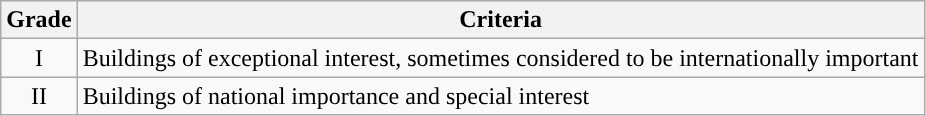<table class="wikitable">
<tr>
<th>Grade</th>
<th>Criteria</th>
</tr>
<tr>
<td align="center" >I</td>
<td>Buildings of exceptional interest, sometimes considered to be internationally important</td>
</tr>
<tr>
<td align="center" >II</td>
<td>Buildings of national importance and special interest</td>
</tr>
</table>
